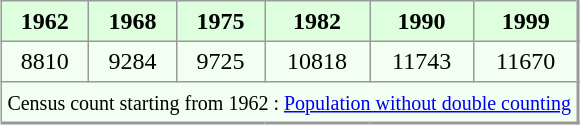<table rules="all" cellspacing="0" cellpadding="4" style="margin:auto; border:1px solid #999; border-right:2px solid #999; border-bottom:2px solid #999; background:#f3fff3;">
<tr style="background:#dfd;">
<th>1962</th>
<th>1968</th>
<th>1975</th>
<th>1982</th>
<th>1990</th>
<th>1999</th>
</tr>
<tr>
<td align=center>8810</td>
<td align=center>9284</td>
<td align=center>9725</td>
<td align=center>10818</td>
<td align=center>11743</td>
<td align=center>11670</td>
</tr>
<tr>
<td colspan="6" style="text-align:center;"><small>Census count starting from 1962 : <a href='#'>Population without double counting</a></small></td>
</tr>
</table>
